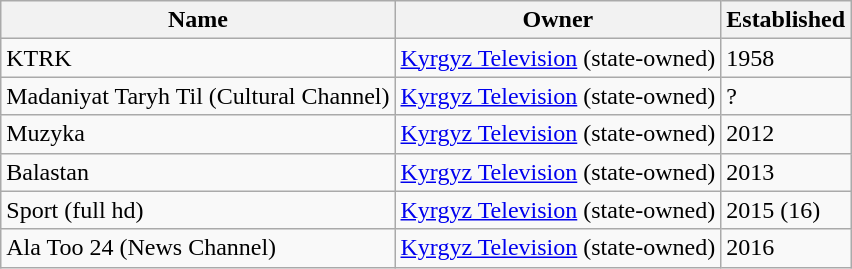<table class="wikitable" border="1" class="wikitable sortable">
<tr>
<th>Name</th>
<th>Owner</th>
<th>Established</th>
</tr>
<tr>
<td>KTRK</td>
<td><a href='#'>Kyrgyz Television</a> (state-owned)</td>
<td>1958</td>
</tr>
<tr>
<td>Madaniyat Taryh Til (Cultural Channel)</td>
<td><a href='#'>Kyrgyz Television</a> (state-owned)</td>
<td>?</td>
</tr>
<tr>
<td>Muzyka</td>
<td><a href='#'>Kyrgyz Television</a> (state-owned)</td>
<td>2012</td>
</tr>
<tr>
<td>Balastan</td>
<td><a href='#'>Kyrgyz Television</a> (state-owned)</td>
<td>2013</td>
</tr>
<tr>
<td>Sport (full hd)</td>
<td><a href='#'>Kyrgyz Television</a> (state-owned)</td>
<td>2015 (16)</td>
</tr>
<tr>
<td>Ala Too 24 (News Channel)</td>
<td><a href='#'>Kyrgyz Television</a> (state-owned)</td>
<td>2016</td>
</tr>
</table>
